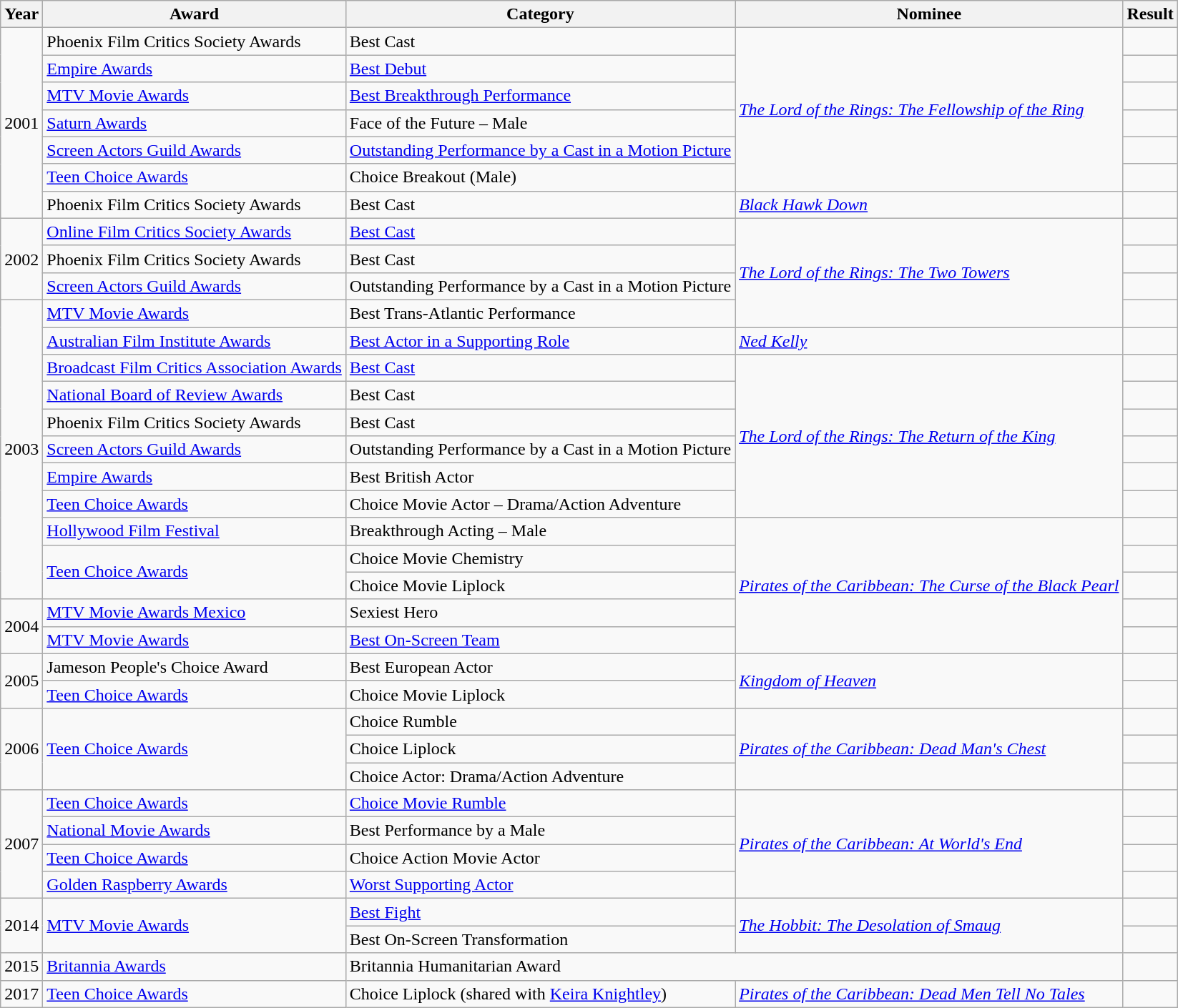<table class="wikitable sortable">
<tr>
<th>Year</th>
<th>Award</th>
<th>Category</th>
<th>Nominee</th>
<th>Result</th>
</tr>
<tr>
<td rowspan="7">2001</td>
<td>Phoenix Film Critics Society Awards</td>
<td>Best Cast</td>
<td rowspan="6"><em><a href='#'>The Lord of the Rings: The Fellowship of the Ring</a></em></td>
<td></td>
</tr>
<tr>
<td><a href='#'>Empire Awards</a></td>
<td><a href='#'>Best Debut</a></td>
<td></td>
</tr>
<tr>
<td><a href='#'>MTV Movie Awards</a></td>
<td><a href='#'>Best Breakthrough Performance</a></td>
<td></td>
</tr>
<tr>
<td><a href='#'>Saturn Awards</a></td>
<td>Face of the Future – Male</td>
<td></td>
</tr>
<tr>
<td><a href='#'>Screen Actors Guild Awards</a></td>
<td><a href='#'>Outstanding Performance by a Cast in a Motion Picture</a></td>
<td></td>
</tr>
<tr>
<td><a href='#'>Teen Choice Awards</a></td>
<td>Choice Breakout (Male)</td>
<td></td>
</tr>
<tr>
<td>Phoenix Film Critics Society Awards</td>
<td>Best Cast</td>
<td><em><a href='#'>Black Hawk Down</a></em></td>
<td></td>
</tr>
<tr>
<td rowspan="3">2002</td>
<td><a href='#'>Online Film Critics Society Awards</a></td>
<td><a href='#'>Best Cast</a></td>
<td rowspan="4"><em><a href='#'>The Lord of the Rings: The Two Towers</a></em></td>
<td></td>
</tr>
<tr>
<td>Phoenix Film Critics Society Awards</td>
<td>Best Cast</td>
<td></td>
</tr>
<tr>
<td><a href='#'>Screen Actors Guild Awards</a></td>
<td>Outstanding Performance by a Cast in a Motion Picture</td>
<td></td>
</tr>
<tr>
<td rowspan="11">2003</td>
<td><a href='#'>MTV Movie Awards</a></td>
<td>Best Trans-Atlantic Performance</td>
<td></td>
</tr>
<tr>
<td><a href='#'>Australian Film Institute Awards</a></td>
<td><a href='#'>Best Actor in a Supporting Role</a></td>
<td><em><a href='#'>Ned Kelly</a></em></td>
<td></td>
</tr>
<tr>
<td><a href='#'>Broadcast Film Critics Association Awards</a></td>
<td><a href='#'>Best Cast</a></td>
<td rowspan="6"><em><a href='#'>The Lord of the Rings: The Return of the King</a></em></td>
<td></td>
</tr>
<tr>
<td><a href='#'>National Board of Review Awards</a></td>
<td>Best Cast</td>
<td></td>
</tr>
<tr>
<td>Phoenix Film Critics Society Awards</td>
<td>Best Cast</td>
<td></td>
</tr>
<tr>
<td><a href='#'>Screen Actors Guild Awards</a></td>
<td>Outstanding Performance by a Cast in a Motion Picture</td>
<td></td>
</tr>
<tr>
<td><a href='#'>Empire Awards</a></td>
<td>Best British Actor</td>
<td></td>
</tr>
<tr>
<td><a href='#'>Teen Choice Awards</a></td>
<td>Choice Movie Actor – Drama/Action Adventure</td>
<td></td>
</tr>
<tr>
<td><a href='#'>Hollywood Film Festival</a></td>
<td>Breakthrough Acting – Male</td>
<td rowspan="5"><em><a href='#'>Pirates of the Caribbean: The Curse of the Black Pearl</a></em></td>
<td></td>
</tr>
<tr>
<td rowspan="2"><a href='#'>Teen Choice Awards</a></td>
<td>Choice Movie Chemistry</td>
<td></td>
</tr>
<tr>
<td>Choice Movie Liplock</td>
<td></td>
</tr>
<tr>
<td rowspan="2">2004</td>
<td><a href='#'>MTV Movie Awards Mexico</a></td>
<td>Sexiest Hero</td>
<td></td>
</tr>
<tr>
<td><a href='#'>MTV Movie Awards</a></td>
<td><a href='#'>Best On-Screen Team</a></td>
<td></td>
</tr>
<tr>
<td rowspan="2">2005</td>
<td>Jameson People's Choice Award</td>
<td>Best European Actor</td>
<td rowspan="2"><em><a href='#'>Kingdom of Heaven</a></em></td>
<td></td>
</tr>
<tr>
<td><a href='#'>Teen Choice Awards</a></td>
<td>Choice Movie Liplock</td>
<td></td>
</tr>
<tr>
<td rowspan="3">2006</td>
<td rowspan="3"><a href='#'>Teen Choice Awards</a></td>
<td>Choice Rumble</td>
<td rowspan="3"><em><a href='#'>Pirates of the Caribbean: Dead Man's Chest</a></em></td>
<td></td>
</tr>
<tr>
<td>Choice Liplock</td>
<td></td>
</tr>
<tr>
<td>Choice Actor: Drama/Action Adventure</td>
<td></td>
</tr>
<tr>
<td rowspan="4">2007</td>
<td><a href='#'>Teen Choice Awards</a></td>
<td><a href='#'>Choice Movie Rumble</a></td>
<td rowspan="4"><em><a href='#'>Pirates of the Caribbean: At World's End</a></em></td>
<td></td>
</tr>
<tr>
<td><a href='#'>National Movie Awards</a></td>
<td>Best Performance by a Male</td>
<td></td>
</tr>
<tr>
<td><a href='#'>Teen Choice Awards</a></td>
<td>Choice Action Movie Actor</td>
<td></td>
</tr>
<tr>
<td><a href='#'>Golden Raspberry Awards</a></td>
<td><a href='#'>Worst Supporting Actor</a></td>
<td></td>
</tr>
<tr>
<td rowspan="2">2014</td>
<td rowspan="2"><a href='#'>MTV Movie Awards</a></td>
<td><a href='#'>Best Fight</a></td>
<td rowspan="2"><em><a href='#'>The Hobbit: The Desolation of Smaug</a></em></td>
<td></td>
</tr>
<tr>
<td>Best On-Screen Transformation</td>
<td></td>
</tr>
<tr>
<td>2015</td>
<td><a href='#'>Britannia Awards</a></td>
<td colspan="2">Britannia Humanitarian Award</td>
<td></td>
</tr>
<tr>
<td>2017</td>
<td><a href='#'>Teen Choice Awards</a></td>
<td>Choice Liplock (shared with <a href='#'>Keira Knightley</a>)</td>
<td><em><a href='#'>Pirates of the Caribbean: Dead Men Tell No Tales</a></em></td>
<td></td>
</tr>
</table>
